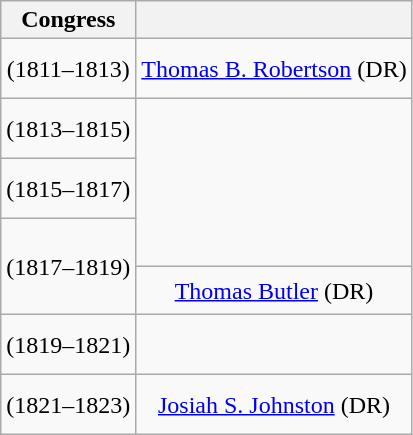<table class=wikitable style="text-align:center">
<tr>
<th>Congress</th>
<th></th>
</tr>
<tr style="height:2.5em">
<td><strong></strong> (1811–1813)</td>
<td><a href='#'>Thomas B. Robertson</a> (DR)</td>
</tr>
<tr style="height:2.5em">
<td><strong></strong> (1813–1815)</td>
</tr>
<tr style="height:2.5em">
<td><strong></strong> (1815–1817)</td>
</tr>
<tr style="height:2em">
<td rowspan=2><strong></strong> (1817–1819)</td>
</tr>
<tr style="height:2em">
<td><a href='#'>Thomas Butler</a> (DR)</td>
</tr>
<tr style="height:2.5em">
<td><strong></strong> (1819–1821)</td>
</tr>
<tr style="height:2.5em">
<td><strong></strong> (1821–1823)</td>
<td><a href='#'>Josiah S. Johnston</a> (DR)</td>
</tr>
</table>
